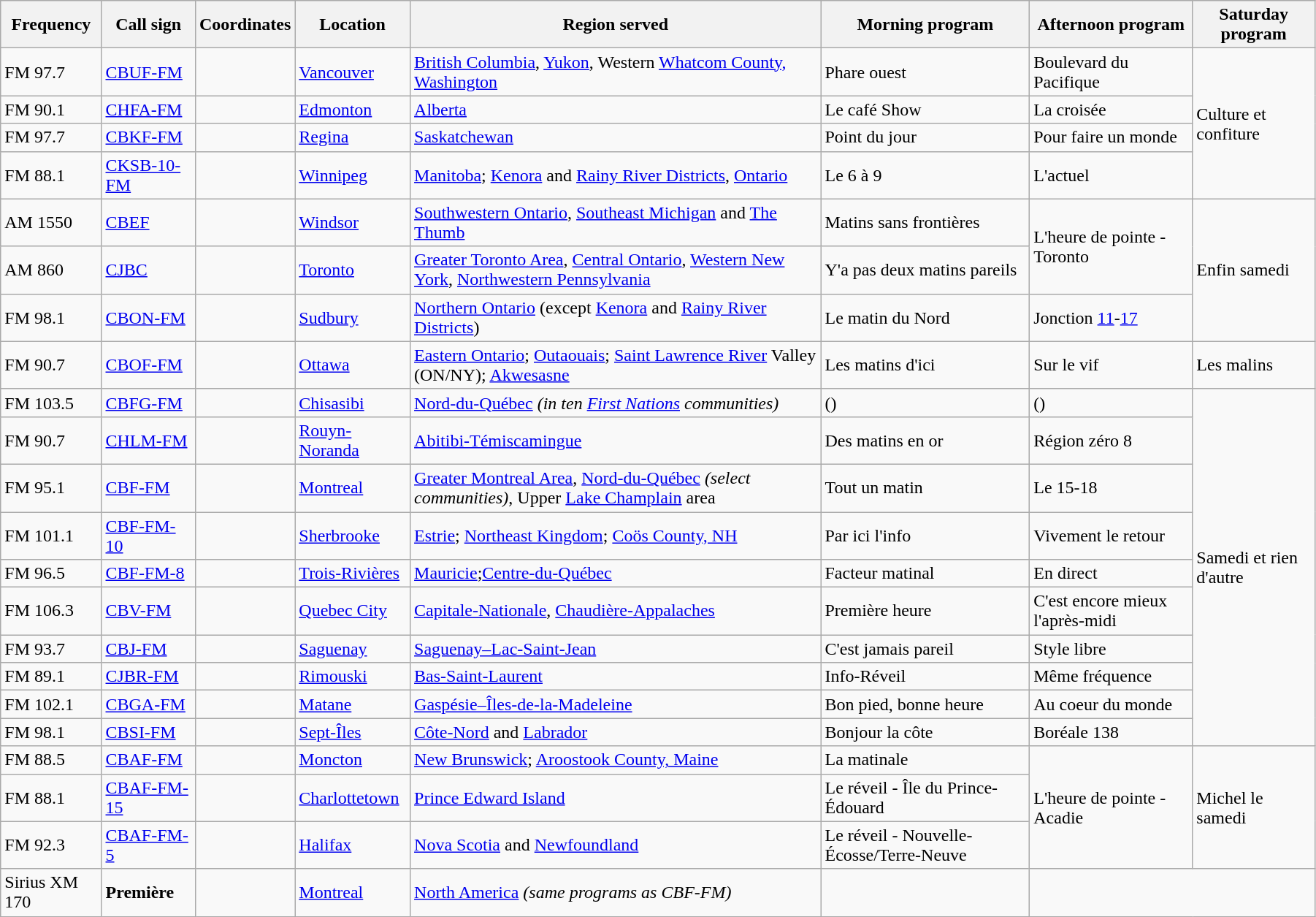<table class="wikitable" style="width:95%;">
<tr>
<th>Frequency</th>
<th>Call sign</th>
<th>Coordinates</th>
<th>Location</th>
<th>Region served</th>
<th>Morning program</th>
<th>Afternoon program</th>
<th>Saturday program</th>
</tr>
<tr>
<td>FM 97.7</td>
<td><a href='#'>CBUF-FM</a></td>
<td></td>
<td><a href='#'>Vancouver</a></td>
<td><a href='#'>British Columbia</a>, <a href='#'>Yukon</a>, Western <a href='#'>Whatcom County, Washington</a></td>
<td>Phare ouest</td>
<td>Boulevard du Pacifique</td>
<td rowspan="4">Culture et confiture</td>
</tr>
<tr>
<td>FM 90.1</td>
<td><a href='#'>CHFA-FM</a></td>
<td></td>
<td><a href='#'>Edmonton</a></td>
<td><a href='#'>Alberta</a></td>
<td>Le café Show</td>
<td>La croisée</td>
</tr>
<tr>
<td>FM 97.7</td>
<td><a href='#'>CBKF-FM</a></td>
<td></td>
<td><a href='#'>Regina</a></td>
<td><a href='#'>Saskatchewan</a></td>
<td>Point du jour</td>
<td>Pour faire un monde</td>
</tr>
<tr>
<td>FM 88.1</td>
<td><a href='#'>CKSB-10-FM</a></td>
<td></td>
<td><a href='#'>Winnipeg</a></td>
<td><a href='#'>Manitoba</a>; <a href='#'>Kenora</a> and <a href='#'>Rainy River Districts</a>, <a href='#'>Ontario</a></td>
<td>Le 6 à 9</td>
<td>L'actuel</td>
</tr>
<tr>
<td>AM 1550</td>
<td><a href='#'>CBEF</a></td>
<td></td>
<td><a href='#'>Windsor</a></td>
<td><a href='#'>Southwestern Ontario</a>, <a href='#'>Southeast Michigan</a> and <a href='#'>The Thumb</a></td>
<td>Matins sans frontières</td>
<td rowspan="2">L'heure de pointe - Toronto</td>
<td rowspan="3">Enfin samedi</td>
</tr>
<tr>
<td>AM 860</td>
<td><a href='#'>CJBC</a></td>
<td></td>
<td><a href='#'>Toronto</a></td>
<td><a href='#'>Greater Toronto Area</a>, <a href='#'>Central Ontario</a>, <a href='#'>Western New York</a>, <a href='#'>Northwestern Pennsylvania</a></td>
<td>Y'a pas deux matins pareils</td>
</tr>
<tr>
<td>FM 98.1</td>
<td><a href='#'>CBON-FM</a></td>
<td></td>
<td><a href='#'>Sudbury</a></td>
<td><a href='#'>Northern Ontario</a> (except <a href='#'>Kenora</a> and <a href='#'>Rainy River Districts</a>)</td>
<td>Le matin du Nord</td>
<td>Jonction <a href='#'>11</a>-<a href='#'>17</a></td>
</tr>
<tr>
<td>FM 90.7</td>
<td><a href='#'>CBOF-FM</a></td>
<td></td>
<td><a href='#'>Ottawa</a></td>
<td><a href='#'>Eastern Ontario</a>; <a href='#'>Outaouais</a>; <a href='#'>Saint Lawrence River</a> Valley (ON/NY); <a href='#'>Akwesasne</a></td>
<td>Les matins d'ici</td>
<td>Sur le vif</td>
<td>Les malins</td>
</tr>
<tr>
<td>FM 103.5</td>
<td><a href='#'>CBFG-FM</a></td>
<td></td>
<td><a href='#'>Chisasibi</a></td>
<td><a href='#'>Nord-du-Québec</a> <em>(in ten <a href='#'>First Nations</a> communities)</em></td>
<td> ()</td>
<td> ()</td>
<td rowspan="10">Samedi et rien d'autre</td>
</tr>
<tr>
<td>FM 90.7</td>
<td><a href='#'>CHLM-FM</a></td>
<td></td>
<td><a href='#'>Rouyn-Noranda</a></td>
<td><a href='#'>Abitibi-Témiscamingue</a></td>
<td>Des matins en or</td>
<td>Région zéro 8</td>
</tr>
<tr>
<td>FM 95.1</td>
<td><a href='#'>CBF-FM</a></td>
<td></td>
<td><a href='#'>Montreal</a></td>
<td><a href='#'>Greater Montreal Area</a>, <a href='#'>Nord-du-Québec</a> <em>(select communities)</em>, Upper <a href='#'>Lake Champlain</a> area</td>
<td>Tout un matin</td>
<td>Le 15-18</td>
</tr>
<tr>
<td>FM 101.1</td>
<td><a href='#'>CBF-FM-10</a></td>
<td></td>
<td><a href='#'>Sherbrooke</a></td>
<td><a href='#'>Estrie</a>; <a href='#'>Northeast Kingdom</a>; <a href='#'>Coös County, NH</a></td>
<td>Par ici l'info</td>
<td>Vivement le retour</td>
</tr>
<tr>
<td>FM 96.5</td>
<td><a href='#'>CBF-FM-8</a></td>
<td></td>
<td><a href='#'>Trois-Rivières</a></td>
<td><a href='#'>Mauricie</a>;<a href='#'>Centre-du-Québec</a></td>
<td>Facteur matinal</td>
<td>En direct</td>
</tr>
<tr>
<td>FM 106.3</td>
<td><a href='#'>CBV-FM</a></td>
<td></td>
<td><a href='#'>Quebec City</a></td>
<td><a href='#'>Capitale-Nationale</a>, <a href='#'>Chaudière-Appalaches</a></td>
<td>Première heure</td>
<td>C'est encore mieux l'après-midi</td>
</tr>
<tr>
<td>FM 93.7</td>
<td><a href='#'>CBJ-FM</a></td>
<td></td>
<td><a href='#'>Saguenay</a></td>
<td><a href='#'>Saguenay–Lac-Saint-Jean</a></td>
<td>C'est jamais pareil</td>
<td>Style libre</td>
</tr>
<tr>
<td>FM 89.1</td>
<td><a href='#'>CJBR-FM</a></td>
<td></td>
<td><a href='#'>Rimouski</a></td>
<td><a href='#'>Bas-Saint-Laurent</a></td>
<td>Info-Réveil</td>
<td>Même fréquence</td>
</tr>
<tr>
<td>FM 102.1</td>
<td><a href='#'>CBGA-FM</a></td>
<td></td>
<td><a href='#'>Matane</a></td>
<td><a href='#'>Gaspésie–Îles-de-la-Madeleine</a></td>
<td>Bon pied, bonne heure</td>
<td>Au coeur du monde</td>
</tr>
<tr>
<td>FM 98.1</td>
<td><a href='#'>CBSI-FM</a></td>
<td></td>
<td><a href='#'>Sept-Îles</a></td>
<td><a href='#'>Côte-Nord</a> and <a href='#'>Labrador</a></td>
<td>Bonjour la côte</td>
<td>Boréale 138</td>
</tr>
<tr>
<td>FM 88.5</td>
<td><a href='#'>CBAF-FM</a></td>
<td></td>
<td><a href='#'>Moncton</a></td>
<td><a href='#'>New Brunswick</a>; <a href='#'>Aroostook County, Maine</a></td>
<td>La matinale</td>
<td rowspan="3">L'heure de pointe - Acadie</td>
<td rowspan="3">Michel le samedi</td>
</tr>
<tr>
<td>FM 88.1</td>
<td><a href='#'>CBAF-FM-15</a></td>
<td></td>
<td><a href='#'>Charlottetown</a></td>
<td><a href='#'>Prince Edward Island</a></td>
<td>Le réveil - Île du Prince-Édouard</td>
</tr>
<tr>
<td>FM 92.3</td>
<td><a href='#'>CBAF-FM-5</a></td>
<td></td>
<td><a href='#'>Halifax</a></td>
<td><a href='#'>Nova Scotia</a> and <a href='#'>Newfoundland</a></td>
<td>Le réveil - Nouvelle-Écosse/Terre-Neuve</td>
</tr>
<tr>
<td>Sirius XM 170</td>
<td><strong>Première</strong></td>
<td></td>
<td><a href='#'>Montreal</a></td>
<td><a href='#'>North America</a> <em>(same programs as CBF-FM)</em></td>
<td></td>
</tr>
</table>
